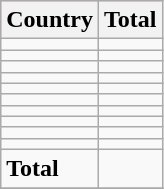<table class="wikitable sortable centre">
<tr align="center" bgcolor="#ffbbbb">
<th>Country</th>
<th>Total</th>
</tr>
<tr>
<td></td>
<td><strong></strong></td>
</tr>
<tr>
<td></td>
<td></td>
</tr>
<tr>
<td></td>
<td></td>
</tr>
<tr>
<td></td>
<td></td>
</tr>
<tr>
<td></td>
<td><strong></strong></td>
</tr>
<tr>
<td></td>
<td></td>
</tr>
<tr>
<td></td>
<td><strong></strong></td>
</tr>
<tr>
<td></td>
<td></td>
</tr>
<tr>
<td></td>
<td><strong></strong></td>
</tr>
<tr>
<td></td>
<td><strong></strong></td>
</tr>
<tr>
<td><strong>Total</strong></td>
<td><strong></strong></td>
</tr>
<tr>
</tr>
</table>
